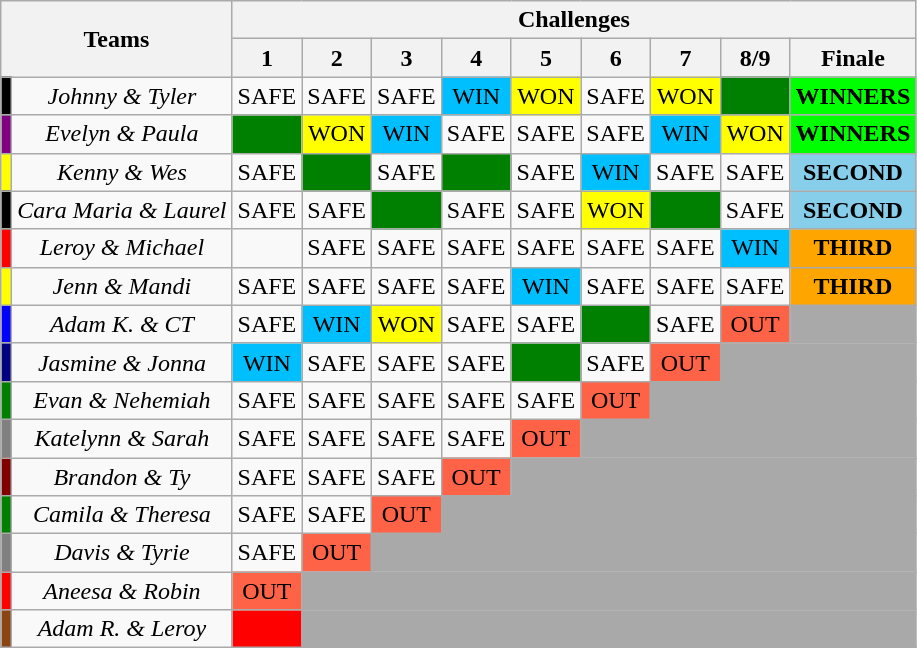<table class="wikitable" style="text-align:center">
<tr>
<th rowspan=2 colspan=2>Teams</th>
<th colspan=9>Challenges</th>
</tr>
<tr>
<th>1</th>
<th>2</th>
<th>3</th>
<th>4</th>
<th>5</th>
<th>6</th>
<th>7</th>
<th>8/9</th>
<th>Finale</th>
</tr>
<tr>
<td bgcolor="black"></td>
<td><em>Johnny & Tyler</em></td>
<td>SAFE</td>
<td>SAFE</td>
<td>SAFE</td>
<td bgcolor="deepskyblue">WIN</td>
<td bgcolor="yellow">WON</td>
<td>SAFE</td>
<td bgcolor="yellow">WON</td>
<td bgcolor="green"></td>
<td bgcolor="lime"><strong>WINNERS</strong></td>
</tr>
<tr>
<td bgcolor="purple"></td>
<td><em>Evelyn & Paula</em></td>
<td bgcolor="green"></td>
<td bgcolor="yellow">WON</td>
<td bgcolor="deepskyblue">WIN</td>
<td>SAFE</td>
<td>SAFE</td>
<td>SAFE</td>
<td bgcolor="deepskyblue">WIN</td>
<td bgcolor="yellow">WON</td>
<td bgcolor="lime"><strong>WINNERS</strong></td>
</tr>
<tr>
<td bgcolor="yellow"></td>
<td><em>Kenny & Wes</em></td>
<td>SAFE</td>
<td bgcolor="green"></td>
<td>SAFE</td>
<td bgcolor="green"></td>
<td>SAFE</td>
<td bgcolor="deepskyblue">WIN</td>
<td>SAFE</td>
<td>SAFE</td>
<td bgcolor="skyblue"><strong>SECOND</strong></td>
</tr>
<tr>
<td bgcolor="black"></td>
<td nowrap><em>Cara Maria & Laurel</em></td>
<td>SAFE</td>
<td>SAFE</td>
<td bgcolor="green"></td>
<td>SAFE</td>
<td>SAFE</td>
<td bgcolor="yellow">WON</td>
<td bgcolor="green"></td>
<td>SAFE</td>
<td bgcolor="skyblue"><strong>SECOND</strong></td>
</tr>
<tr>
<td bgcolor="red"></td>
<td><em>Leroy & Michael</em></td>
<td></td>
<td>SAFE</td>
<td>SAFE</td>
<td>SAFE</td>
<td>SAFE</td>
<td>SAFE</td>
<td>SAFE</td>
<td bgcolor="deepskyblue">WIN</td>
<td bgcolor="orange"><strong>THIRD</strong></td>
</tr>
<tr>
<td bgcolor="Yellow"></td>
<td><em>Jenn & Mandi</em></td>
<td>SAFE</td>
<td>SAFE</td>
<td>SAFE</td>
<td>SAFE</td>
<td bgcolor="deepskyblue">WIN</td>
<td>SAFE</td>
<td>SAFE</td>
<td>SAFE</td>
<td bgcolor="orange"><strong>THIRD</strong></td>
</tr>
<tr>
<td bgcolor="blue"></td>
<td><em>Adam K. & CT</em></td>
<td>SAFE</td>
<td bgcolor="deepskyblue">WIN</td>
<td bgcolor="yellow">WON</td>
<td>SAFE</td>
<td>SAFE</td>
<td bgcolor="green"></td>
<td>SAFE</td>
<td bgcolor="tomato">OUT</td>
<td bgcolor="darkgray" colspan=2></td>
</tr>
<tr>
<td bgcolor="navy"></td>
<td><em>Jasmine & Jonna</em></td>
<td bgcolor="deepskyblue">WIN</td>
<td>SAFE</td>
<td>SAFE</td>
<td>SAFE</td>
<td bgcolor="green"></td>
<td>SAFE</td>
<td bgcolor="tomato">OUT</td>
<td bgcolor="darkgray" colspan=2></td>
</tr>
<tr>
<td bgcolor="Green"></td>
<td><em>Evan & Nehemiah</em></td>
<td>SAFE</td>
<td>SAFE</td>
<td>SAFE</td>
<td>SAFE</td>
<td>SAFE</td>
<td bgcolor="tomato">OUT</td>
<td bgcolor="darkgray" colspan=3></td>
</tr>
<tr>
<td bgcolor="gray"></td>
<td><em>Katelynn & Sarah</em></td>
<td>SAFE</td>
<td>SAFE</td>
<td>SAFE</td>
<td>SAFE</td>
<td bgcolor="tomato">OUT</td>
<td bgcolor="darkgray" colspan=4></td>
</tr>
<tr>
<td bgcolor="Maroon"></td>
<td><em>Brandon & Ty</em></td>
<td>SAFE</td>
<td>SAFE</td>
<td>SAFE</td>
<td bgcolor="tomato">OUT</td>
<td bgcolor="darkgray" colspan=5></td>
</tr>
<tr>
<td bgcolor="green"></td>
<td><em>Camila & Theresa</em></td>
<td>SAFE</td>
<td>SAFE</td>
<td bgcolor="tomato">OUT</td>
<td bgcolor="darkgray" colspan=6></td>
</tr>
<tr>
<td bgcolor="Gray"></td>
<td><em>Davis & Tyrie</em></td>
<td>SAFE</td>
<td bgcolor="tomato">OUT</td>
<td bgcolor="darkgray" colspan=7></td>
</tr>
<tr>
<td bgcolor="red"></td>
<td><em>Aneesa & Robin</em></td>
<td bgcolor="tomato">OUT</td>
<td bgcolor="darkgray" colspan=8></td>
</tr>
<tr>
<td bgcolor="saddlebrown"></td>
<td><em>Adam R. & Leroy</em></td>
<td bgcolor="red"></td>
<td bgcolor="darkgray" colspan=8></td>
</tr>
</table>
